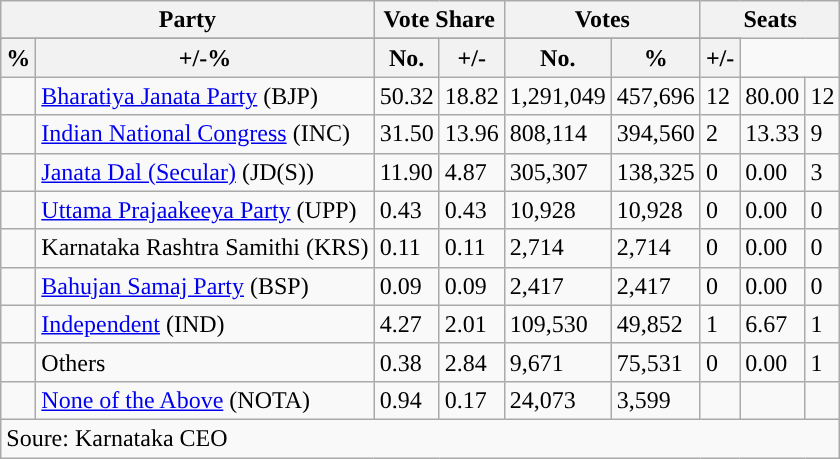<table class="wikitable sortable">
<tr>
<th colspan="2" rowspan="2">Party</th>
<th colspan="2">Vote Share</th>
<th colspan="2">Votes</th>
<th colspan="3">Seats</th>
</tr>
<tr>
</tr>
<tr>
</tr>
<tr>
</tr>
<tr>
<th>%</th>
<th>+/-%</th>
<th>No.</th>
<th>+/-</th>
<th>No.</th>
<th>%</th>
<th>+/-</th>
</tr>
<tr>
<td style="background-color:"></td>
<td><a href='#'>Bharatiya Janata Party</a> (BJP)</td>
<td>50.32</td>
<td>18.82</td>
<td>1,291,049</td>
<td>457,696</td>
<td>12</td>
<td>80.00</td>
<td>12</td>
</tr>
<tr>
<td style="background-color: "></td>
<td><a href='#'>Indian National Congress</a> (INC)</td>
<td>31.50</td>
<td>13.96</td>
<td>808,114</td>
<td>394,560</td>
<td>2</td>
<td>13.33</td>
<td>9</td>
</tr>
<tr>
<td style="background-color: "></td>
<td><a href='#'>Janata Dal (Secular)</a> (JD(S))</td>
<td>11.90</td>
<td>4.87</td>
<td>305,307</td>
<td>138,325</td>
<td>0</td>
<td>0.00</td>
<td>3</td>
</tr>
<tr>
<td style="background-color: "></td>
<td><a href='#'>Uttama Prajaakeeya Party</a> (UPP)</td>
<td>0.43</td>
<td>0.43</td>
<td>10,928</td>
<td>10,928</td>
<td>0</td>
<td>0.00</td>
<td>0</td>
</tr>
<tr>
<td style="background-color: "></td>
<td>Karnataka Rashtra Samithi (KRS)</td>
<td>0.11</td>
<td>0.11</td>
<td>2,714</td>
<td>2,714</td>
<td>0</td>
<td>0.00</td>
<td>0</td>
</tr>
<tr>
<td style="background-color: "></td>
<td><a href='#'>Bahujan Samaj Party</a> (BSP)</td>
<td>0.09</td>
<td>0.09</td>
<td>2,417</td>
<td>2,417</td>
<td>0</td>
<td>0.00</td>
<td>0</td>
</tr>
<tr>
<td style="background-color: "></td>
<td><a href='#'>Independent</a> (IND)</td>
<td>4.27</td>
<td>2.01</td>
<td>109,530</td>
<td>49,852</td>
<td>1</td>
<td>6.67</td>
<td>1</td>
</tr>
<tr>
<td></td>
<td>Others</td>
<td>0.38</td>
<td>2.84</td>
<td>9,671</td>
<td>75,531</td>
<td>0</td>
<td>0.00</td>
<td>1</td>
</tr>
<tr>
<td></td>
<td><a href='#'>None of the Above</a> (NOTA)</td>
<td>0.94</td>
<td>0.17</td>
<td>24,073</td>
<td>3,599</td>
<td></td>
<td></td>
<td></td>
</tr>
<tr class="sortbottom">
<td colspan=11>Soure: Karnataka CEO</td>
</tr>
</table>
